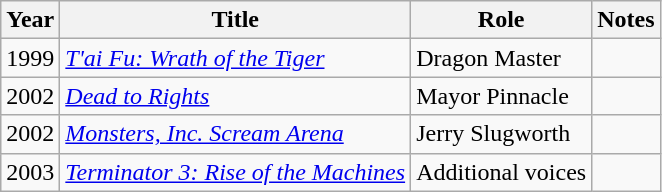<table class="wikitable">
<tr>
<th>Year</th>
<th>Title</th>
<th>Role</th>
<th>Notes</th>
</tr>
<tr>
<td>1999</td>
<td><em><a href='#'>T'ai Fu: Wrath of the Tiger</a></em></td>
<td>Dragon Master</td>
<td></td>
</tr>
<tr>
<td>2002</td>
<td><em><a href='#'>Dead to Rights</a></em></td>
<td>Mayor Pinnacle</td>
<td></td>
</tr>
<tr>
<td>2002</td>
<td><em><a href='#'>Monsters, Inc. Scream Arena</a></em></td>
<td>Jerry Slugworth</td>
<td></td>
</tr>
<tr>
<td>2003</td>
<td><em><a href='#'>Terminator 3: Rise of the Machines</a></em></td>
<td>Additional voices</td>
<td></td>
</tr>
</table>
